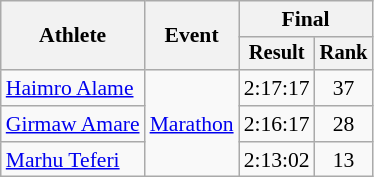<table class="wikitable" style="font-size:90%">
<tr>
<th rowspan=2>Athlete</th>
<th rowspan=2>Event</th>
<th colspan=2>Final</th>
</tr>
<tr style="font-size:95%">
<th>Result</th>
<th>Rank</th>
</tr>
<tr align=center>
<td align=left><a href='#'>Haimro Alame</a></td>
<td align=left rowspan=3><a href='#'>Marathon</a></td>
<td>2:17:17</td>
<td>37</td>
</tr>
<tr align=center>
<td align=left><a href='#'>Girmaw Amare</a></td>
<td>2:16:17</td>
<td>28</td>
</tr>
<tr align=center>
<td align=left><a href='#'>Marhu Teferi</a></td>
<td>2:13:02</td>
<td>13</td>
</tr>
</table>
